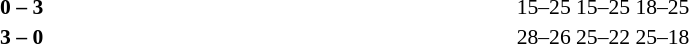<table width=100% cellspacing=1>
<tr>
<th width=20%></th>
<th width=12%></th>
<th width=20%></th>
<th width=33%></th>
<td></td>
</tr>
<tr style=font-size:90%>
<td align=right></td>
<td align=center><strong>0 – 3</strong></td>
<td><strong></strong></td>
<td>15–25 15–25 18–25</td>
<td></td>
</tr>
<tr style=font-size:90%>
<td align=right><strong></strong></td>
<td align=center><strong>3 – 0</strong></td>
<td></td>
<td>28–26 25–22 25–18</td>
</tr>
</table>
